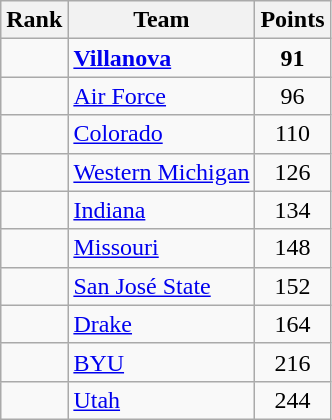<table class="wikitable sortable" style="text-align:center">
<tr>
<th>Rank</th>
<th>Team</th>
<th>Points</th>
</tr>
<tr>
<td></td>
<td align=left><strong><a href='#'>Villanova</a></strong></td>
<td><strong>91</strong></td>
</tr>
<tr>
<td></td>
<td align=left><a href='#'>Air Force</a></td>
<td>96</td>
</tr>
<tr>
<td></td>
<td align=left><a href='#'>Colorado</a></td>
<td>110</td>
</tr>
<tr>
<td></td>
<td align=left><a href='#'>Western Michigan</a></td>
<td>126</td>
</tr>
<tr>
<td></td>
<td align=left><a href='#'>Indiana</a></td>
<td>134</td>
</tr>
<tr>
<td></td>
<td align=left><a href='#'>Missouri</a></td>
<td>148</td>
</tr>
<tr>
<td></td>
<td align=left><a href='#'>San José State</a></td>
<td>152</td>
</tr>
<tr>
<td></td>
<td align=left><a href='#'>Drake</a></td>
<td>164</td>
</tr>
<tr>
<td></td>
<td align=left><a href='#'>BYU</a></td>
<td>216</td>
</tr>
<tr>
<td></td>
<td align=left><a href='#'>Utah</a></td>
<td>244</td>
</tr>
</table>
